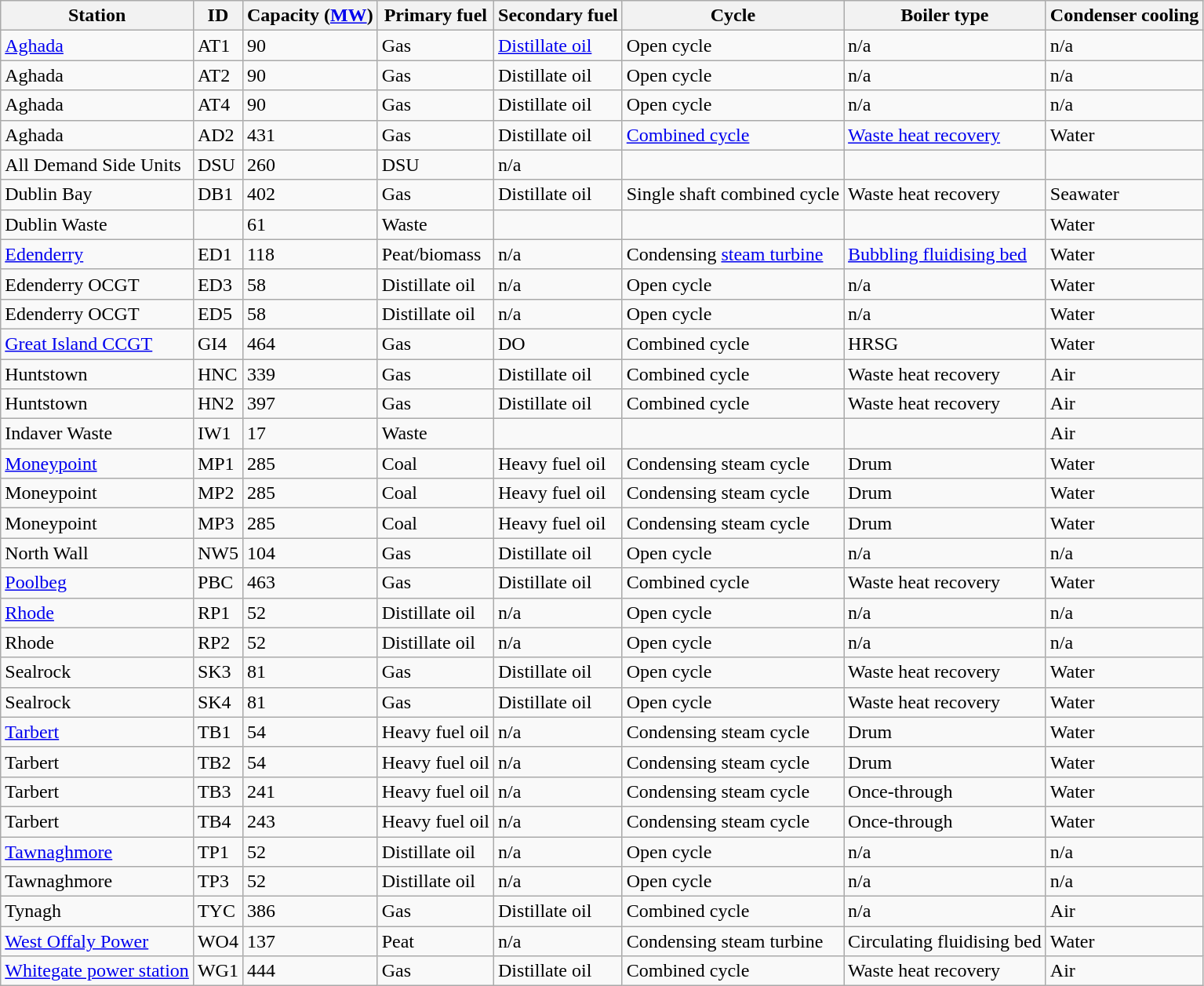<table class="wikitable sortable">
<tr>
<th>Station</th>
<th>ID</th>
<th>Capacity (<a href='#'>MW</a>)</th>
<th>Primary fuel</th>
<th>Secondary fuel</th>
<th>Cycle</th>
<th>Boiler type</th>
<th>Condenser cooling</th>
</tr>
<tr>
<td><a href='#'>Aghada</a> </td>
<td>AT1</td>
<td>90</td>
<td>Gas</td>
<td><a href='#'>Distillate oil</a></td>
<td>Open cycle</td>
<td>n/a</td>
<td>n/a</td>
</tr>
<tr>
<td>Aghada</td>
<td>AT2</td>
<td>90</td>
<td>Gas</td>
<td>Distillate oil</td>
<td>Open cycle</td>
<td>n/a</td>
<td>n/a</td>
</tr>
<tr>
<td>Aghada</td>
<td>AT4</td>
<td>90</td>
<td>Gas</td>
<td>Distillate oil</td>
<td>Open cycle</td>
<td>n/a</td>
<td>n/a</td>
</tr>
<tr>
<td>Aghada</td>
<td>AD2</td>
<td>431</td>
<td>Gas</td>
<td>Distillate oil</td>
<td><a href='#'>Combined cycle</a></td>
<td><a href='#'>Waste heat recovery</a></td>
<td>Water</td>
</tr>
<tr>
<td>All Demand Side Units</td>
<td>DSU</td>
<td>260</td>
<td>DSU</td>
<td>n/a</td>
<td></td>
<td></td>
<td></td>
</tr>
<tr>
<td>Dublin Bay</td>
<td>DB1</td>
<td>402</td>
<td>Gas</td>
<td>Distillate oil</td>
<td>Single shaft combined cycle</td>
<td>Waste heat recovery</td>
<td>Seawater</td>
</tr>
<tr>
<td>Dublin Waste</td>
<td></td>
<td>61</td>
<td>Waste</td>
<td></td>
<td></td>
<td></td>
<td>Water</td>
</tr>
<tr>
<td><a href='#'>Edenderry</a> </td>
<td>ED1</td>
<td>118</td>
<td>Peat/biomass</td>
<td>n/a</td>
<td>Condensing <a href='#'>steam turbine</a></td>
<td><a href='#'>Bubbling fluidising bed</a></td>
<td>Water</td>
</tr>
<tr>
<td>Edenderry OCGT</td>
<td>ED3</td>
<td>58</td>
<td>Distillate oil</td>
<td>n/a</td>
<td>Open cycle</td>
<td>n/a</td>
<td>Water</td>
</tr>
<tr>
<td>Edenderry OCGT</td>
<td>ED5</td>
<td>58</td>
<td>Distillate oil</td>
<td>n/a</td>
<td>Open cycle</td>
<td>n/a</td>
<td>Water</td>
</tr>
<tr>
<td><a href='#'>Great Island CCGT</a></td>
<td>GI4</td>
<td>464</td>
<td>Gas</td>
<td>DO</td>
<td>Combined cycle</td>
<td>HRSG</td>
<td>Water</td>
</tr>
<tr>
<td>Huntstown</td>
<td>HNC</td>
<td>339</td>
<td>Gas</td>
<td>Distillate oil</td>
<td>Combined cycle</td>
<td>Waste heat recovery</td>
<td>Air</td>
</tr>
<tr>
<td>Huntstown</td>
<td>HN2</td>
<td>397</td>
<td>Gas</td>
<td>Distillate oil</td>
<td>Combined cycle</td>
<td>Waste heat recovery</td>
<td>Air</td>
</tr>
<tr>
<td>Indaver Waste</td>
<td>IW1</td>
<td>17</td>
<td>Waste</td>
<td></td>
<td></td>
<td></td>
<td>Air</td>
</tr>
<tr>
<td><a href='#'>Moneypoint</a></td>
<td>MP1</td>
<td>285</td>
<td>Coal</td>
<td>Heavy fuel oil</td>
<td>Condensing steam cycle</td>
<td>Drum</td>
<td>Water</td>
</tr>
<tr>
<td>Moneypoint</td>
<td>MP2</td>
<td>285</td>
<td>Coal</td>
<td>Heavy fuel oil</td>
<td>Condensing steam cycle</td>
<td>Drum</td>
<td>Water</td>
</tr>
<tr>
<td>Moneypoint</td>
<td>MP3</td>
<td>285</td>
<td>Coal</td>
<td>Heavy fuel oil</td>
<td>Condensing steam cycle</td>
<td>Drum</td>
<td>Water</td>
</tr>
<tr>
<td>North Wall </td>
<td>NW5</td>
<td>104</td>
<td>Gas</td>
<td>Distillate oil</td>
<td>Open cycle</td>
<td>n/a</td>
<td>n/a</td>
</tr>
<tr>
<td><a href='#'>Poolbeg</a></td>
<td>PBC</td>
<td>463</td>
<td>Gas</td>
<td>Distillate oil</td>
<td>Combined cycle</td>
<td>Waste heat recovery</td>
<td>Water</td>
</tr>
<tr>
<td><a href='#'>Rhode</a></td>
<td>RP1</td>
<td>52</td>
<td>Distillate oil</td>
<td>n/a</td>
<td>Open cycle</td>
<td>n/a</td>
<td>n/a</td>
</tr>
<tr>
<td>Rhode</td>
<td>RP2</td>
<td>52</td>
<td>Distillate oil</td>
<td>n/a</td>
<td>Open cycle</td>
<td>n/a</td>
<td>n/a</td>
</tr>
<tr>
<td>Sealrock</td>
<td>SK3</td>
<td>81</td>
<td>Gas</td>
<td>Distillate oil</td>
<td>Open cycle</td>
<td>Waste heat recovery</td>
<td>Water</td>
</tr>
<tr>
<td>Sealrock</td>
<td>SK4</td>
<td>81</td>
<td>Gas</td>
<td>Distillate oil</td>
<td>Open cycle</td>
<td>Waste heat recovery</td>
<td>Water</td>
</tr>
<tr>
<td><a href='#'>Tarbert</a></td>
<td>TB1</td>
<td>54</td>
<td>Heavy fuel oil</td>
<td>n/a</td>
<td>Condensing steam cycle</td>
<td>Drum</td>
<td>Water</td>
</tr>
<tr>
<td>Tarbert</td>
<td>TB2</td>
<td>54</td>
<td>Heavy fuel oil</td>
<td>n/a</td>
<td>Condensing steam cycle</td>
<td>Drum</td>
<td>Water</td>
</tr>
<tr>
<td>Tarbert</td>
<td>TB3</td>
<td>241</td>
<td>Heavy fuel oil</td>
<td>n/a</td>
<td>Condensing steam cycle</td>
<td>Once-through</td>
<td>Water</td>
</tr>
<tr>
<td>Tarbert</td>
<td>TB4</td>
<td>243</td>
<td>Heavy fuel oil</td>
<td>n/a</td>
<td>Condensing steam cycle</td>
<td>Once-through</td>
<td>Water</td>
</tr>
<tr>
<td><a href='#'>Tawnaghmore</a></td>
<td>TP1</td>
<td>52</td>
<td>Distillate oil</td>
<td>n/a</td>
<td>Open cycle</td>
<td>n/a</td>
<td>n/a</td>
</tr>
<tr>
<td>Tawnaghmore</td>
<td>TP3</td>
<td>52</td>
<td>Distillate oil</td>
<td>n/a</td>
<td>Open cycle</td>
<td>n/a</td>
<td>n/a</td>
</tr>
<tr>
<td>Tynagh</td>
<td>TYC</td>
<td>386</td>
<td>Gas</td>
<td>Distillate oil</td>
<td>Combined cycle</td>
<td>n/a</td>
<td>Air</td>
</tr>
<tr>
<td><a href='#'>West Offaly Power</a> </td>
<td>WO4</td>
<td>137</td>
<td>Peat</td>
<td>n/a</td>
<td>Condensing steam turbine</td>
<td>Circulating fluidising bed</td>
<td>Water</td>
</tr>
<tr>
<td><a href='#'>Whitegate power station</a></td>
<td>WG1</td>
<td>444</td>
<td>Gas</td>
<td>Distillate oil</td>
<td>Combined cycle</td>
<td>Waste heat recovery</td>
<td>Air</td>
</tr>
</table>
